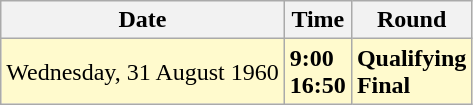<table class="wikitable">
<tr>
<th>Date</th>
<th>Time</th>
<th>Round</th>
</tr>
<tr style=background:lemonchiffon>
<td>Wednesday, 31 August 1960</td>
<td><strong>9:00</strong><br><strong>16:50</strong></td>
<td><strong>Qualifying</strong><br><strong>Final</strong></td>
</tr>
</table>
